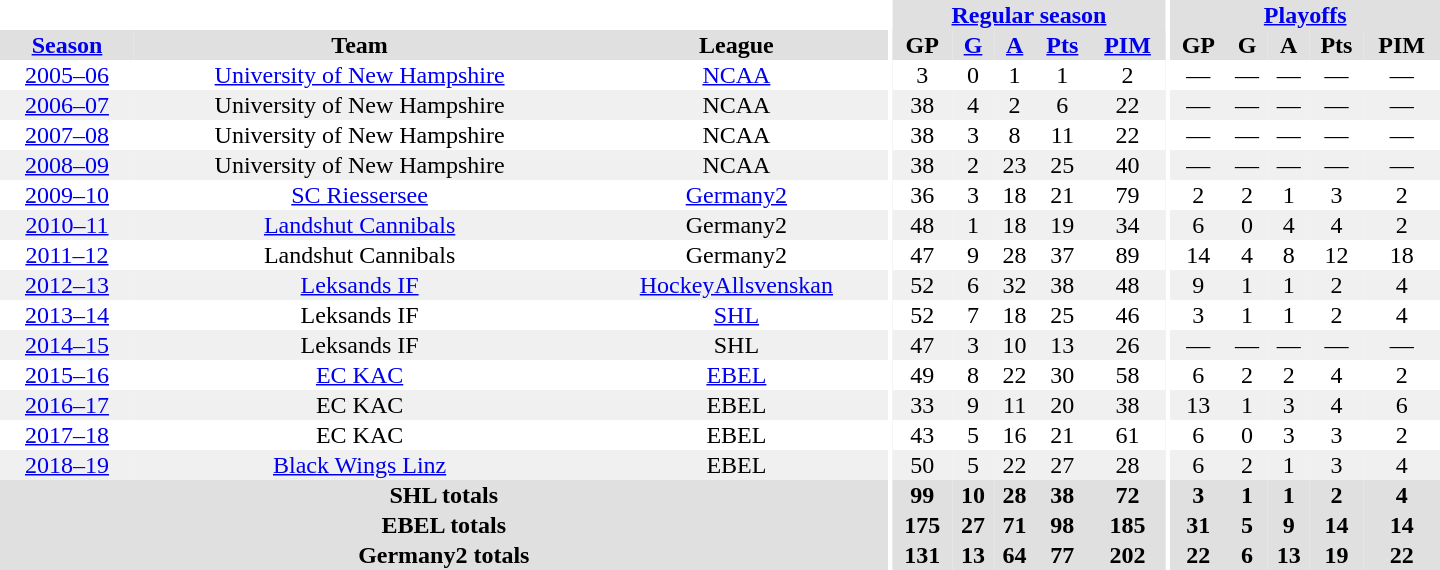<table border="0" cellpadding="1" cellspacing="0" style="text-align:center; width:60em">
<tr bgcolor="#e0e0e0">
<th colspan="3" bgcolor="#ffffff"></th>
<th rowspan="99" bgcolor="#ffffff"></th>
<th colspan="5"><a href='#'>Regular season</a></th>
<th rowspan="99" bgcolor="#ffffff"></th>
<th colspan="5"><a href='#'>Playoffs</a></th>
</tr>
<tr bgcolor="#e0e0e0">
<th><a href='#'>Season</a></th>
<th>Team</th>
<th>League</th>
<th>GP</th>
<th><a href='#'>G</a></th>
<th><a href='#'>A</a></th>
<th><a href='#'>Pts</a></th>
<th><a href='#'>PIM</a></th>
<th>GP</th>
<th>G</th>
<th>A</th>
<th>Pts</th>
<th>PIM</th>
</tr>
<tr>
<td><a href='#'>2005–06</a></td>
<td><a href='#'>University of New Hampshire</a></td>
<td><a href='#'>NCAA</a></td>
<td>3</td>
<td>0</td>
<td>1</td>
<td>1</td>
<td>2</td>
<td>—</td>
<td>—</td>
<td>—</td>
<td>—</td>
<td>—</td>
</tr>
<tr bgcolor="#f0f0f0">
<td><a href='#'>2006–07</a></td>
<td>University of New Hampshire</td>
<td>NCAA</td>
<td>38</td>
<td>4</td>
<td>2</td>
<td>6</td>
<td>22</td>
<td>—</td>
<td>—</td>
<td>—</td>
<td>—</td>
<td>—</td>
</tr>
<tr>
<td><a href='#'>2007–08</a></td>
<td>University of New Hampshire</td>
<td>NCAA</td>
<td>38</td>
<td>3</td>
<td>8</td>
<td>11</td>
<td>22</td>
<td>—</td>
<td>—</td>
<td>—</td>
<td>—</td>
<td>—</td>
</tr>
<tr bgcolor="#f0f0f0">
<td><a href='#'>2008–09</a></td>
<td>University of New Hampshire</td>
<td>NCAA</td>
<td>38</td>
<td>2</td>
<td>23</td>
<td>25</td>
<td>40</td>
<td>—</td>
<td>—</td>
<td>—</td>
<td>—</td>
<td>—</td>
</tr>
<tr>
<td><a href='#'>2009–10</a></td>
<td><a href='#'>SC Riessersee</a></td>
<td><a href='#'>Germany2</a></td>
<td>36</td>
<td>3</td>
<td>18</td>
<td>21</td>
<td>79</td>
<td>2</td>
<td>2</td>
<td>1</td>
<td>3</td>
<td>2</td>
</tr>
<tr bgcolor="#f0f0f0">
<td><a href='#'>2010–11</a></td>
<td><a href='#'>Landshut Cannibals</a></td>
<td>Germany2</td>
<td>48</td>
<td>1</td>
<td>18</td>
<td>19</td>
<td>34</td>
<td>6</td>
<td>0</td>
<td>4</td>
<td>4</td>
<td>2</td>
</tr>
<tr>
<td><a href='#'>2011–12</a></td>
<td>Landshut Cannibals</td>
<td>Germany2</td>
<td>47</td>
<td>9</td>
<td>28</td>
<td>37</td>
<td>89</td>
<td>14</td>
<td>4</td>
<td>8</td>
<td>12</td>
<td>18</td>
</tr>
<tr bgcolor="#f0f0f0">
<td><a href='#'>2012–13</a></td>
<td><a href='#'>Leksands IF</a></td>
<td><a href='#'>HockeyAllsvenskan</a></td>
<td>52</td>
<td>6</td>
<td>32</td>
<td>38</td>
<td>48</td>
<td>9</td>
<td>1</td>
<td>1</td>
<td>2</td>
<td>4</td>
</tr>
<tr>
<td><a href='#'>2013–14</a></td>
<td>Leksands IF</td>
<td><a href='#'>SHL</a></td>
<td>52</td>
<td>7</td>
<td>18</td>
<td>25</td>
<td>46</td>
<td>3</td>
<td>1</td>
<td>1</td>
<td>2</td>
<td>4</td>
</tr>
<tr bgcolor="#f0f0f0">
<td><a href='#'>2014–15</a></td>
<td>Leksands IF</td>
<td>SHL</td>
<td>47</td>
<td>3</td>
<td>10</td>
<td>13</td>
<td>26</td>
<td>—</td>
<td>—</td>
<td>—</td>
<td>—</td>
<td>—</td>
</tr>
<tr>
<td><a href='#'>2015–16</a></td>
<td><a href='#'>EC KAC</a></td>
<td><a href='#'>EBEL</a></td>
<td>49</td>
<td>8</td>
<td>22</td>
<td>30</td>
<td>58</td>
<td>6</td>
<td>2</td>
<td>2</td>
<td>4</td>
<td>2</td>
</tr>
<tr bgcolor="#f0f0f0">
<td><a href='#'>2016–17</a></td>
<td>EC KAC</td>
<td>EBEL</td>
<td>33</td>
<td>9</td>
<td>11</td>
<td>20</td>
<td>38</td>
<td>13</td>
<td>1</td>
<td>3</td>
<td>4</td>
<td>6</td>
</tr>
<tr>
<td><a href='#'>2017–18</a></td>
<td>EC KAC</td>
<td>EBEL</td>
<td>43</td>
<td>5</td>
<td>16</td>
<td>21</td>
<td>61</td>
<td>6</td>
<td>0</td>
<td>3</td>
<td>3</td>
<td>2</td>
</tr>
<tr bgcolor="#f0f0f0">
<td><a href='#'>2018–19</a></td>
<td><a href='#'>Black Wings Linz</a></td>
<td>EBEL</td>
<td>50</td>
<td>5</td>
<td>22</td>
<td>27</td>
<td>28</td>
<td>6</td>
<td>2</td>
<td>1</td>
<td>3</td>
<td>4</td>
</tr>
<tr>
</tr>
<tr ALIGN="center" bgcolor="#e0e0e0">
<th colspan="3">SHL totals</th>
<th ALIGN="center">99</th>
<th ALIGN="center">10</th>
<th ALIGN="center">28</th>
<th ALIGN="center">38</th>
<th ALIGN="center">72</th>
<th ALIGN="center">3</th>
<th ALIGN="center">1</th>
<th ALIGN="center">1</th>
<th ALIGN="center">2</th>
<th ALIGN="center">4</th>
</tr>
<tr>
</tr>
<tr ALIGN="center" bgcolor="#e0e0e0">
<th colspan="3">EBEL totals</th>
<th ALIGN="center">175</th>
<th ALIGN="center">27</th>
<th ALIGN="center">71</th>
<th ALIGN="center">98</th>
<th ALIGN="center">185</th>
<th ALIGN="center">31</th>
<th ALIGN="center">5</th>
<th ALIGN="center">9</th>
<th ALIGN="center">14</th>
<th ALIGN="center">14</th>
</tr>
<tr>
</tr>
<tr ALIGN="center" bgcolor="#e0e0e0">
<th colspan="3">Germany2 totals</th>
<th ALIGN="center">131</th>
<th ALIGN="center">13</th>
<th ALIGN="center">64</th>
<th ALIGN="center">77</th>
<th ALIGN="center">202</th>
<th ALIGN="center">22</th>
<th ALIGN="center">6</th>
<th ALIGN="center">13</th>
<th ALIGN="center">19</th>
<th ALIGN="center">22</th>
</tr>
</table>
